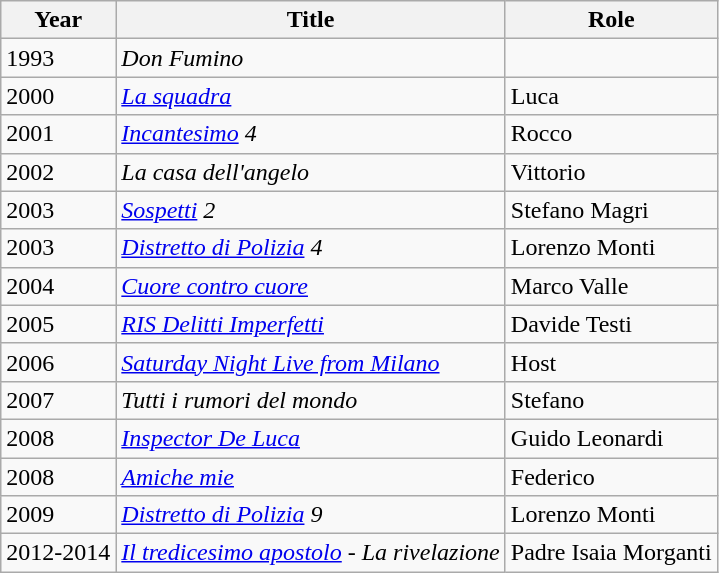<table class="wikitable">
<tr>
<th><strong>Year</strong></th>
<th><strong>Title</strong></th>
<th><strong>Role</strong></th>
</tr>
<tr>
<td>1993</td>
<td><em>Don Fumino</em></td>
<td></td>
</tr>
<tr>
<td>2000</td>
<td><em><a href='#'>La squadra</a></em></td>
<td>Luca</td>
</tr>
<tr>
<td>2001</td>
<td><em><a href='#'>Incantesimo</a> 4</em></td>
<td>Rocco</td>
</tr>
<tr>
<td>2002</td>
<td><em>La casa dell'angelo</em></td>
<td>Vittorio</td>
</tr>
<tr>
<td>2003</td>
<td><em><a href='#'>Sospetti</a> 2</em></td>
<td>Stefano Magri</td>
</tr>
<tr>
<td>2003</td>
<td><em><a href='#'>Distretto di Polizia</a> 4</em></td>
<td>Lorenzo Monti</td>
</tr>
<tr>
<td>2004</td>
<td><em><a href='#'>Cuore contro cuore</a></em></td>
<td>Marco Valle</td>
</tr>
<tr>
<td>2005</td>
<td><em><a href='#'>RIS Delitti Imperfetti</a></em></td>
<td>Davide Testi</td>
</tr>
<tr>
<td>2006</td>
<td><em><a href='#'>Saturday Night Live from Milano</a></em></td>
<td>Host</td>
</tr>
<tr>
<td>2007</td>
<td><em>Tutti i rumori del mondo</em></td>
<td>Stefano</td>
</tr>
<tr>
<td>2008</td>
<td><em><a href='#'>Inspector De Luca</a></em></td>
<td>Guido Leonardi</td>
</tr>
<tr>
<td>2008</td>
<td><em><a href='#'>Amiche mie</a></em></td>
<td>Federico</td>
</tr>
<tr>
<td>2009</td>
<td><em><a href='#'>Distretto di Polizia</a> 9</em></td>
<td>Lorenzo Monti</td>
</tr>
<tr>
<td>2012-2014</td>
<td><em><a href='#'>Il tredicesimo apostolo</a> - La rivelazione</em></td>
<td>Padre Isaia Morganti</td>
</tr>
</table>
